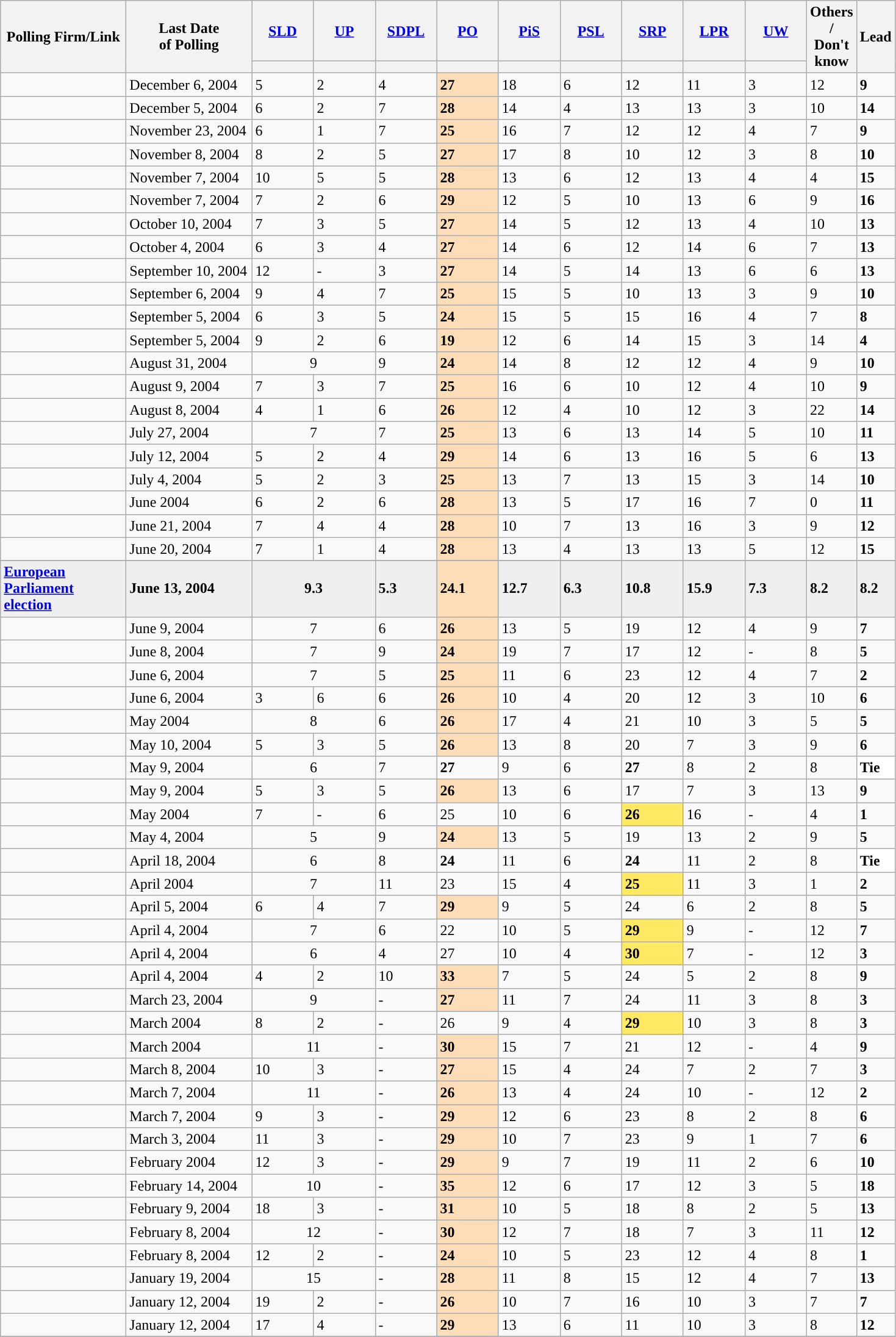<table class="wikitable sortable collapsible">
<tr style="height:42px; text-align:center; background-color:#E9E9E9">
<th rowspan="2" style="width:130px;">Polling Firm/Link</th>
<th rowspan="2" data-sort-type="date" style="width:130px;">Last Date<br>of Polling</th>
<th style="width:60px;" class="unsortable"><a href='#'>SLD</a></th>
<th style="width:60px;" class="unsortable"><a href='#'>UP</a></th>
<th style="width:60px;" class="unsortable"><a href='#'>SDPL</a></th>
<th style="width:60px;" class="unsortable"><a href='#'>PO</a></th>
<th style="width:60px;" class="unsortable"><a href='#'>PiS</a></th>
<th style="width:60px;" class="unsortable"><a href='#'>PSL</a></th>
<th style="width:60px;" class="unsortable"><a href='#'>SRP</a></th>
<th style="width:60px;" class="unsortable"><a href='#'>LPR</a></th>
<th style="width:60px;" class="unsortable"><a href='#'>UW</a></th>
<th rowspan="2" data-sort-type="number" style="width:40px;">Others /<br>Don't know</th>
<th rowspan="2" data-sort-type="number" style="width:30px;">Lead</th>
</tr>
<tr>
<th data-sort-type="number" style="height:1px; background:"></th>
<th data-sort-type="number" style="height:1px; background:"></th>
<th data-sort-type="number" style="height:1px; background:"></th>
<th data-sort-type="number" style="height:1px; background:"></th>
<th data-sort-type="number" style="height:1px; background:"></th>
<th data-sort-type="number" style="height:1px; background:"></th>
<th data-sort-type="number" style="height:1px; background:"></th>
<th data-sort-type="number" style="height:1px; background:"></th>
<th data-sort-type="number" style="height:1px; background:"></th>
</tr>
<tr>
<td></td>
<td>December 6, 2004</td>
<td>5</td>
<td>2</td>
<td>4</td>
<td style="background:#FDDCB8"><strong>27</strong></td>
<td>18</td>
<td>6</td>
<td>12</td>
<td>11</td>
<td>3</td>
<td>12</td>
<td style="background:"><strong>9</strong></td>
</tr>
<tr>
<td></td>
<td>December 5, 2004</td>
<td>6</td>
<td>2</td>
<td>7</td>
<td style="background:#FDDCB8"><strong>28</strong></td>
<td>14</td>
<td>4</td>
<td>13</td>
<td>13</td>
<td>3</td>
<td>10</td>
<td style="background:"><strong>14</strong></td>
</tr>
<tr>
<td></td>
<td>November 23, 2004</td>
<td>6</td>
<td>1</td>
<td>7</td>
<td style="background:#FDDCB8"><strong>25</strong></td>
<td>16</td>
<td>7</td>
<td>12</td>
<td>12</td>
<td>4</td>
<td>7</td>
<td style="background:"><strong>9</strong></td>
</tr>
<tr>
<td></td>
<td>November 8, 2004</td>
<td>8</td>
<td>2</td>
<td>5</td>
<td style="background:#FDDCB8"><strong>27</strong></td>
<td>17</td>
<td>8</td>
<td>10</td>
<td>12</td>
<td>3</td>
<td>8</td>
<td style="background:"><strong>10</strong></td>
</tr>
<tr>
<td></td>
<td>November 7, 2004</td>
<td>10</td>
<td>5</td>
<td>5</td>
<td style="background:#FDDCB8"><strong>28</strong></td>
<td>13</td>
<td>6</td>
<td>12</td>
<td>13</td>
<td>4</td>
<td>4</td>
<td style="background:"><strong>15</strong></td>
</tr>
<tr>
<td></td>
<td>November 7, 2004</td>
<td>7</td>
<td>2</td>
<td>6</td>
<td style="background:#FDDCB8"><strong>29</strong></td>
<td>12</td>
<td>5</td>
<td>10</td>
<td>13</td>
<td>6</td>
<td>9</td>
<td style="background:"><strong>16</strong></td>
</tr>
<tr>
<td></td>
<td>October 10, 2004</td>
<td>7</td>
<td>3</td>
<td>5</td>
<td style="background:#FDDCB8"><strong>27</strong></td>
<td>14</td>
<td>5</td>
<td>12</td>
<td>13</td>
<td>4</td>
<td>10</td>
<td style="background:"><strong>13</strong></td>
</tr>
<tr>
<td></td>
<td>October 4, 2004</td>
<td>6</td>
<td>3</td>
<td>4</td>
<td style="background:#FDDCB8"><strong>27</strong></td>
<td>14</td>
<td>6</td>
<td>12</td>
<td>14</td>
<td>6</td>
<td>7</td>
<td style="background:"><strong>13</strong></td>
</tr>
<tr>
<td></td>
<td>September 10, 2004</td>
<td>12</td>
<td>-</td>
<td>3</td>
<td style="background:#FDDCB8"><strong>27</strong></td>
<td>14</td>
<td>5</td>
<td>14</td>
<td>13</td>
<td>6</td>
<td>6</td>
<td style="background:"><strong>13</strong></td>
</tr>
<tr>
<td></td>
<td>September 6, 2004</td>
<td>9</td>
<td>4</td>
<td>7</td>
<td style="background:#FDDCB8"><strong>25</strong></td>
<td>15</td>
<td>5</td>
<td>10</td>
<td>13</td>
<td>3</td>
<td>9</td>
<td style="background:"><strong>10</strong></td>
</tr>
<tr>
<td></td>
<td>September 5, 2004</td>
<td>6</td>
<td>3</td>
<td>5</td>
<td style="background:#FDDCB8"><strong>24</strong></td>
<td>15</td>
<td>5</td>
<td>15</td>
<td>16</td>
<td>4</td>
<td>7</td>
<td style="background:"><strong>8</strong></td>
</tr>
<tr>
<td></td>
<td>September 5, 2004</td>
<td>9</td>
<td>2</td>
<td>6</td>
<td style="background:#FDDCB8"><strong>19</strong></td>
<td>12</td>
<td>6</td>
<td>14</td>
<td>15</td>
<td>3</td>
<td>14</td>
<td style="background:"><strong>4</strong></td>
</tr>
<tr>
<td></td>
<td>August 31, 2004</td>
<td colspan="2"  align=center>9</td>
<td>9</td>
<td style="background:#FDDCB8"><strong>24</strong></td>
<td>14</td>
<td>8</td>
<td>12</td>
<td>12</td>
<td>4</td>
<td>9</td>
<td style="background:"><strong>10</strong></td>
</tr>
<tr>
<td></td>
<td>August 9, 2004</td>
<td>7</td>
<td>3</td>
<td>7</td>
<td style="background:#FDDCB8"><strong>25</strong></td>
<td>16</td>
<td>6</td>
<td>10</td>
<td>12</td>
<td>4</td>
<td>10</td>
<td style="background:"><strong>9</strong></td>
</tr>
<tr>
<td></td>
<td>August 8, 2004</td>
<td>4</td>
<td>1</td>
<td>6</td>
<td style="background:#FDDCB8"><strong>26</strong></td>
<td>12</td>
<td>4</td>
<td>10</td>
<td>12</td>
<td>3</td>
<td>22</td>
<td style="background:"><strong>14</strong></td>
</tr>
<tr>
<td></td>
<td>July 27, 2004</td>
<td colspan="2" align=center>7</td>
<td>7</td>
<td style="background:#FDDCB8"><strong>25</strong></td>
<td>13</td>
<td>6</td>
<td>13</td>
<td>14</td>
<td>5</td>
<td>10</td>
<td style="background:"><strong>11</strong></td>
</tr>
<tr>
<td></td>
<td>July 12, 2004</td>
<td>5</td>
<td>2</td>
<td>4</td>
<td style="background:#FDDCB8"><strong>29</strong></td>
<td>14</td>
<td>6</td>
<td>13</td>
<td>16</td>
<td>5</td>
<td>6</td>
<td style="background:"><strong>13</strong></td>
</tr>
<tr>
<td></td>
<td>July 4, 2004</td>
<td>5</td>
<td>2</td>
<td>3</td>
<td style="background:#FDDCB8"><strong>25</strong></td>
<td>13</td>
<td>7</td>
<td>13</td>
<td>15</td>
<td>3</td>
<td>14</td>
<td style="background:"><strong>10</strong></td>
</tr>
<tr>
<td></td>
<td>June 2004</td>
<td>6</td>
<td>2</td>
<td>6</td>
<td style="background:#FDDCB8"><strong>28</strong></td>
<td>13</td>
<td>5</td>
<td>17</td>
<td>16</td>
<td>7</td>
<td>0</td>
<td style="background:"><strong>11</strong></td>
</tr>
<tr>
<td></td>
<td>June 21, 2004</td>
<td>7</td>
<td>4</td>
<td>4</td>
<td style="background:#FDDCB8"><strong>28</strong></td>
<td>10</td>
<td>7</td>
<td>13</td>
<td>16</td>
<td>3</td>
<td>9</td>
<td style="background:"><strong>12</strong></td>
</tr>
<tr>
<td></td>
<td>June 20, 2004</td>
<td>7</td>
<td>1</td>
<td>4</td>
<td style="background:#FDDCB8"><strong>28</strong></td>
<td>13</td>
<td>4</td>
<td>13</td>
<td>13</td>
<td>5</td>
<td>12</td>
<td style="background:"><strong>15</strong></td>
</tr>
<tr>
</tr>
<tr style="background:#EFEFEF; font-weight:bold;">
<td><a href='#'>European Parliament election</a></td>
<td>June 13, 2004</td>
<td colspan=2 align=center>9.3</td>
<td>5.3</td>
<td style="background:#FDDCB8"><strong>24.1</strong></td>
<td>12.7</td>
<td>6.3</td>
<td>10.8</td>
<td>15.9</td>
<td>7.3</td>
<td>8.2</td>
<td style="background:"><strong>8.2</strong></td>
</tr>
<tr>
<td></td>
<td>June 9, 2004</td>
<td colspan="2" align=center>7</td>
<td>6</td>
<td style="background:#FDDCB8"><strong>26</strong></td>
<td>13</td>
<td>5</td>
<td>19</td>
<td>12</td>
<td>4</td>
<td>9</td>
<td style="background:"><strong>7</strong></td>
</tr>
<tr>
<td></td>
<td>June 8, 2004</td>
<td colspan=2 align=center>7</td>
<td>9</td>
<td style="background:#FDDCB8"><strong>24</strong></td>
<td>19</td>
<td>7</td>
<td>17</td>
<td>12</td>
<td>-</td>
<td>8</td>
<td style="background:"><strong>5</strong></td>
</tr>
<tr>
<td></td>
<td>June 6, 2004</td>
<td colspan="2" align=center>7</td>
<td>5</td>
<td style="background:#FDDCB8"><strong>25</strong></td>
<td>11</td>
<td>6</td>
<td>23</td>
<td>12</td>
<td>4</td>
<td>7</td>
<td style="background:"><strong>2</strong></td>
</tr>
<tr>
<td></td>
<td>June 6, 2004</td>
<td>3</td>
<td>6</td>
<td>6</td>
<td style="background:#FDDCB8"><strong>26</strong></td>
<td>10</td>
<td>4</td>
<td>20</td>
<td>12</td>
<td>3</td>
<td>10</td>
<td style="background:"><strong>6</strong></td>
</tr>
<tr>
<td></td>
<td>May 2004</td>
<td colspan="2" align=center>8</td>
<td>6</td>
<td style="background:#FDDCB8"><strong>26</strong></td>
<td>17</td>
<td>4</td>
<td>21</td>
<td>10</td>
<td>3</td>
<td>5</td>
<td style="background:"><strong>5</strong></td>
</tr>
<tr>
<td></td>
<td>May 10, 2004</td>
<td>5</td>
<td>3</td>
<td>5</td>
<td style="background:#FDDCB8"><strong>26</strong></td>
<td>13</td>
<td>8</td>
<td>20</td>
<td>7</td>
<td>3</td>
<td>9</td>
<td style="background:"><strong>6</strong></td>
</tr>
<tr>
<td></td>
<td>May 9, 2004</td>
<td colspan="2" align=center>6</td>
<td>7</td>
<td><strong>27</strong></td>
<td>9</td>
<td>6</td>
<td><strong>27</strong></td>
<td>8</td>
<td>2</td>
<td>8</td>
<td style="background:white; color:black;"><strong>Tie</strong></td>
</tr>
<tr>
<td></td>
<td>May 9, 2004</td>
<td>5</td>
<td>3</td>
<td>5</td>
<td style="background:#FDDCB8"><strong>26</strong></td>
<td>13</td>
<td>6</td>
<td>17</td>
<td>7</td>
<td>3</td>
<td>13</td>
<td style="background:"><strong>9</strong></td>
</tr>
<tr>
<td></td>
<td>May 2004</td>
<td>7</td>
<td>-</td>
<td>6</td>
<td>25</td>
<td>10</td>
<td>6</td>
<td style="background:#FFE862"><strong>26</strong></td>
<td>16</td>
<td>-</td>
<td>4</td>
<td style="background:"><strong>1</strong></td>
</tr>
<tr>
<td></td>
<td>May 4, 2004</td>
<td colspan="2" align=center>5</td>
<td>9</td>
<td style="background:#FDDCB8"><strong>24</strong></td>
<td>13</td>
<td>5</td>
<td>19</td>
<td>13</td>
<td>2</td>
<td>9</td>
<td style="background:"><strong>5</strong></td>
</tr>
<tr>
<td></td>
<td>April 18, 2004</td>
<td colspan="2" align=center>6</td>
<td>8</td>
<td><strong>24</strong></td>
<td>11</td>
<td>6</td>
<td><strong>24</strong></td>
<td>11</td>
<td>2</td>
<td>8</td>
<td style="background:white; color:black;"><strong>Tie</strong></td>
</tr>
<tr>
<td></td>
<td>April 2004</td>
<td colspan=2 align=center>7</td>
<td>11</td>
<td>23</td>
<td>15</td>
<td>4</td>
<td style="background:#FFE862"><strong>25</strong></td>
<td>11</td>
<td>3</td>
<td>1</td>
<td style="background:"><strong>2</strong></td>
</tr>
<tr>
<td></td>
<td>April 5, 2004</td>
<td>6</td>
<td>4</td>
<td>7</td>
<td style="background:#FDDCB8"><strong>29</strong></td>
<td>9</td>
<td>5</td>
<td>24</td>
<td>6</td>
<td>2</td>
<td>8</td>
<td style="background:"><strong>5</strong></td>
</tr>
<tr>
<td></td>
<td>April 4, 2004</td>
<td colspan=2 align=center>7</td>
<td>6</td>
<td>22</td>
<td>10</td>
<td>5</td>
<td style="background:#FFE862"><strong>29</strong></td>
<td>9</td>
<td>-</td>
<td>12</td>
<td style="background:"><strong>7</strong></td>
</tr>
<tr>
<td></td>
<td>April 4, 2004</td>
<td colspan=2 align=center>6</td>
<td>4</td>
<td>27</td>
<td>10</td>
<td>4</td>
<td style="background:#FFE862"><strong>30</strong></td>
<td>7</td>
<td>-</td>
<td>12</td>
<td style="background:"><strong>3</strong></td>
</tr>
<tr>
<td></td>
<td>April 4, 2004</td>
<td>4</td>
<td>2</td>
<td>10</td>
<td style="background:#FDDCB8"><strong>33</strong></td>
<td>7</td>
<td>5</td>
<td>24</td>
<td>5</td>
<td>2</td>
<td>8</td>
<td style="background:"><strong>9</strong></td>
</tr>
<tr>
<td></td>
<td>March 23, 2004</td>
<td colspan="2" align=center>9</td>
<td>-</td>
<td style="background:#FDDCB8"><strong>27</strong></td>
<td>11</td>
<td>7</td>
<td>24</td>
<td>11</td>
<td>3</td>
<td>8</td>
<td style="background:"><strong>3</strong></td>
</tr>
<tr>
<td></td>
<td>March 2004</td>
<td>8</td>
<td>2</td>
<td>-</td>
<td>26</td>
<td>9</td>
<td>4</td>
<td style="background:#FFE862"><strong>29</strong></td>
<td>10</td>
<td>3</td>
<td>8</td>
<td style="background:"><strong>3</strong></td>
</tr>
<tr>
<td></td>
<td>March 2004</td>
<td colspan=2 align=center>11</td>
<td>-</td>
<td style="background:#FDDCB8"><strong>30</strong></td>
<td>15</td>
<td>7</td>
<td>21</td>
<td>12</td>
<td>-</td>
<td>4</td>
<td style="background:"><strong>9</strong></td>
</tr>
<tr>
<td></td>
<td>March 8, 2004</td>
<td>10</td>
<td>3</td>
<td>-</td>
<td style="background:#FDDCB8"><strong>27</strong></td>
<td>15</td>
<td>4</td>
<td>24</td>
<td>7</td>
<td>2</td>
<td>7</td>
<td style="background:"><strong>3</strong></td>
</tr>
<tr>
<td></td>
<td>March 7, 2004</td>
<td colspan=2 align=center>11</td>
<td>-</td>
<td style="background:#FDDCB8"><strong>26</strong></td>
<td>13</td>
<td>4</td>
<td>24</td>
<td>10</td>
<td>-</td>
<td>12</td>
<td style="background:"><strong>2</strong></td>
</tr>
<tr>
<td></td>
<td>March 7, 2004</td>
<td>9</td>
<td>3</td>
<td>-</td>
<td style="background:#FDDCB8"><strong>29</strong></td>
<td>12</td>
<td>6</td>
<td>23</td>
<td>8</td>
<td>2</td>
<td>8</td>
<td style="background:"><strong>6</strong></td>
</tr>
<tr>
<td></td>
<td>March 3, 2004</td>
<td>11</td>
<td>3</td>
<td>-</td>
<td style="background:#FDDCB8"><strong>29</strong></td>
<td>10</td>
<td>7</td>
<td>23</td>
<td>9</td>
<td>1</td>
<td>7</td>
<td style="background:"><strong>6</strong></td>
</tr>
<tr>
<td></td>
<td>February 2004</td>
<td>12</td>
<td>3</td>
<td>-</td>
<td style="background:#FDDCB8"><strong>29</strong></td>
<td>9</td>
<td>7</td>
<td>19</td>
<td>11</td>
<td>2</td>
<td>6</td>
<td style="background:"><strong>10</strong></td>
</tr>
<tr>
<td></td>
<td>February 14, 2004</td>
<td colspan="2" align=center>10</td>
<td>-</td>
<td style="background:#FDDCB8"><strong>35</strong></td>
<td>12</td>
<td>6</td>
<td>17</td>
<td>12</td>
<td>3</td>
<td>5</td>
<td style="background:"><strong>18</strong></td>
</tr>
<tr>
<td></td>
<td>February 9, 2004</td>
<td>18</td>
<td>3</td>
<td>-</td>
<td style="background:#FDDCB8"><strong>31</strong></td>
<td>10</td>
<td>5</td>
<td>18</td>
<td>8</td>
<td>2</td>
<td>5</td>
<td style="background:"><strong>13</strong></td>
</tr>
<tr>
<td></td>
<td>February 8, 2004</td>
<td colspan=2 align=center>12</td>
<td>-</td>
<td style="background:#FDDCB8"><strong>30</strong></td>
<td>12</td>
<td>7</td>
<td>18</td>
<td>7</td>
<td>3</td>
<td>11</td>
<td style="background:"><strong>12</strong></td>
</tr>
<tr>
<td></td>
<td>February 8, 2004</td>
<td>12</td>
<td>2</td>
<td>-</td>
<td style="background:#FDDCB8"><strong>24</strong></td>
<td>10</td>
<td>5</td>
<td>23</td>
<td>12</td>
<td>4</td>
<td>8</td>
<td style="background:"><strong>1</strong></td>
</tr>
<tr>
<td></td>
<td>January 19, 2004</td>
<td colspan="2" align=center>15</td>
<td>-</td>
<td style="background:#FDDCB8"><strong>28</strong></td>
<td>11</td>
<td>8</td>
<td>15</td>
<td>12</td>
<td>4</td>
<td>7</td>
<td style="background:"><strong>13</strong></td>
</tr>
<tr>
<td></td>
<td>January 12, 2004</td>
<td>19</td>
<td>2</td>
<td>-</td>
<td style="background:#FDDCB8"><strong>26</strong></td>
<td>10</td>
<td>7</td>
<td>16</td>
<td>10</td>
<td>3</td>
<td>7</td>
<td style="background:"><strong>7</strong></td>
</tr>
<tr>
<td></td>
<td>January 12, 2004</td>
<td>17</td>
<td>4</td>
<td>-</td>
<td style="background:#FDDCB8"><strong>29</strong></td>
<td>13</td>
<td>6</td>
<td>11</td>
<td>10</td>
<td>3</td>
<td>8</td>
<td style="background:"><strong>12</strong></td>
</tr>
<tr>
</tr>
</table>
